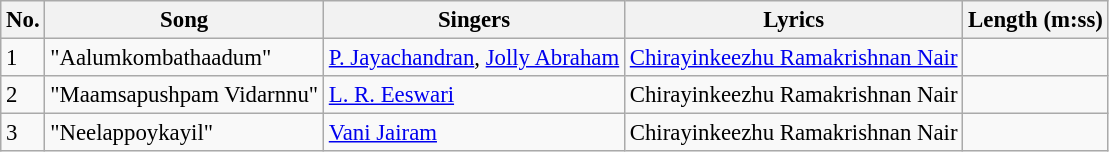<table class="wikitable" style="font-size:95%;">
<tr>
<th>No.</th>
<th>Song</th>
<th>Singers</th>
<th>Lyrics</th>
<th>Length (m:ss)</th>
</tr>
<tr>
<td>1</td>
<td>"Aalumkombathaadum"</td>
<td><a href='#'>P. Jayachandran</a>, <a href='#'>Jolly Abraham</a></td>
<td><a href='#'>Chirayinkeezhu Ramakrishnan Nair</a></td>
<td></td>
</tr>
<tr>
<td>2</td>
<td>"Maamsapushpam Vidarnnu"</td>
<td><a href='#'>L. R. Eeswari</a></td>
<td>Chirayinkeezhu Ramakrishnan Nair</td>
<td></td>
</tr>
<tr>
<td>3</td>
<td>"Neelappoykayil"</td>
<td><a href='#'>Vani Jairam</a></td>
<td>Chirayinkeezhu Ramakrishnan Nair</td>
<td></td>
</tr>
</table>
